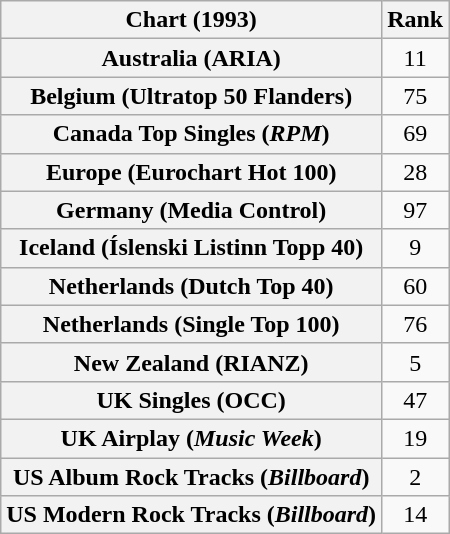<table class="wikitable sortable plainrowheaders" style="text-align:center">
<tr>
<th>Chart (1993)</th>
<th>Rank</th>
</tr>
<tr>
<th scope="row">Australia (ARIA)</th>
<td>11</td>
</tr>
<tr>
<th scope="row">Belgium (Ultratop 50 Flanders)</th>
<td>75</td>
</tr>
<tr>
<th scope="row">Canada Top Singles (<em>RPM</em>)</th>
<td>69</td>
</tr>
<tr>
<th scope="row">Europe (Eurochart Hot 100)</th>
<td>28</td>
</tr>
<tr>
<th scope="row">Germany (Media Control)</th>
<td>97</td>
</tr>
<tr>
<th scope="row">Iceland (Íslenski Listinn Topp 40)</th>
<td>9</td>
</tr>
<tr>
<th scope="row">Netherlands (Dutch Top 40)</th>
<td>60</td>
</tr>
<tr>
<th scope="row">Netherlands (Single Top 100)</th>
<td>76</td>
</tr>
<tr>
<th scope="row">New Zealand (RIANZ)</th>
<td>5</td>
</tr>
<tr>
<th scope="row">UK Singles (OCC)</th>
<td>47</td>
</tr>
<tr>
<th scope="row">UK Airplay (<em>Music Week</em>)</th>
<td>19</td>
</tr>
<tr>
<th scope="row">US Album Rock Tracks (<em>Billboard</em>)</th>
<td>2</td>
</tr>
<tr>
<th scope="row">US Modern Rock Tracks (<em>Billboard</em>)</th>
<td>14</td>
</tr>
</table>
